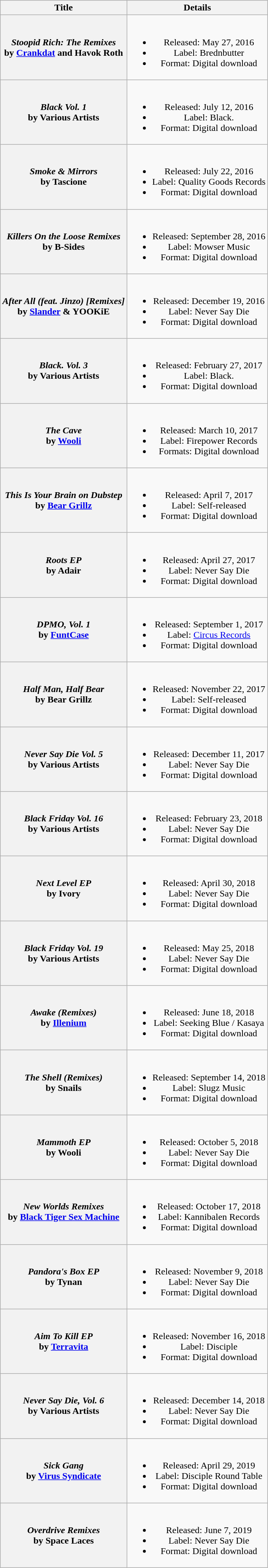<table class="wikitable plainrowheaders" style="text-align:center;">
<tr>
<th scope="col">Title</th>
<th scope="col">Details</th>
</tr>
<tr>
<th scope="row"><em>Stoopid Rich: The Remixes</em><br>by <a href='#'>Crankdat</a> and Havok Roth</th>
<td><br><ul><li>Released: May 27, 2016</li><li>Label: Brednbutter</li><li>Format: Digital download</li></ul></td>
</tr>
<tr>
<th scope="row"><em>Black Vol. 1</em><br>by Various Artists</th>
<td><br><ul><li>Released: July 12, 2016</li><li>Label: Black.</li><li>Format: Digital download</li></ul></td>
</tr>
<tr>
<th scope="row"><em>Smoke & Mirrors</em><br>by Tascione</th>
<td><br><ul><li>Released: July 22, 2016</li><li>Label: Quality Goods Records</li><li>Format: Digital download</li></ul></td>
</tr>
<tr>
<th scope="row"><em>Killers On the Loose Remixes</em><br>by B-Sides</th>
<td><br><ul><li>Released: September 28, 2016</li><li>Label: Mowser Music</li><li>Format: Digital download</li></ul></td>
</tr>
<tr>
<th scope="row"><em>After All (feat. Jinzo) [Remixes]</em><br>by <a href='#'>Slander</a> & YOOKiE</th>
<td><br><ul><li>Released: December 19, 2016</li><li>Label: Never Say Die</li><li>Format: Digital download</li></ul></td>
</tr>
<tr>
<th scope="row"><em>Black. Vol. 3</em><br>by Various Artists</th>
<td><br><ul><li>Released: February 27, 2017</li><li>Label: Black.</li><li>Format: Digital download</li></ul></td>
</tr>
<tr>
<th scope="row"><em>The Cave</em><br>by <a href='#'>Wooli</a></th>
<td><br><ul><li>Released: March 10, 2017</li><li>Label: Firepower Records</li><li>Formats: Digital download</li></ul></td>
</tr>
<tr>
<th scope="row"><em>This Is Your Brain on Dubstep</em><br>by <a href='#'>Bear Grillz</a></th>
<td><br><ul><li>Released: April 7, 2017</li><li>Label: Self-released</li><li>Format: Digital download</li></ul></td>
</tr>
<tr>
<th scope="row"><em>Roots EP</em><br>by Adair</th>
<td><br><ul><li>Released: April 27, 2017</li><li>Label: Never Say Die</li><li>Format: Digital download</li></ul></td>
</tr>
<tr>
<th scope="row"><em>DPMO, Vol. 1</em><br>by <a href='#'>FuntCase</a></th>
<td><br><ul><li>Released: September 1, 2017</li><li>Label: <a href='#'>Circus Records</a></li><li>Format: Digital download</li></ul></td>
</tr>
<tr>
<th scope="row"><em>Half Man, Half Bear</em><br>by Bear Grillz</th>
<td><br><ul><li>Released: November 22, 2017</li><li>Label: Self-released</li><li>Format: Digital download</li></ul></td>
</tr>
<tr>
<th scope="row"><em>Never Say Die Vol. 5</em><br>by Various Artists</th>
<td><br><ul><li>Released: December 11, 2017</li><li>Label: Never Say Die</li><li>Format: Digital download</li></ul></td>
</tr>
<tr>
<th scope="row"><em>Black Friday Vol. 16</em><br>by Various Artists</th>
<td><br><ul><li>Released: February 23, 2018</li><li>Label: Never Say Die</li><li>Format: Digital download</li></ul></td>
</tr>
<tr>
<th scope="row"><em>Next Level EP</em><br>by Ivory</th>
<td><br><ul><li>Released: April 30, 2018</li><li>Label: Never Say Die</li><li>Format: Digital download</li></ul></td>
</tr>
<tr>
<th scope="row"><em>Black Friday Vol. 19</em><br>by Various Artists</th>
<td><br><ul><li>Released: May 25, 2018</li><li>Label: Never Say Die</li><li>Format: Digital download</li></ul></td>
</tr>
<tr>
<th scope="row"><em>Awake (Remixes)</em><br>by <a href='#'>Illenium</a></th>
<td><br><ul><li>Released: June 18, 2018</li><li>Label: Seeking Blue / Kasaya</li><li>Format: Digital download</li></ul></td>
</tr>
<tr>
<th scope="row"><em>The Shell (Remixes)</em><br>by Snails</th>
<td><br><ul><li>Released: September 14, 2018</li><li>Label: Slugz Music</li><li>Format: Digital download</li></ul></td>
</tr>
<tr>
<th scope="row"><em>Mammoth EP</em><br>by Wooli</th>
<td><br><ul><li>Released: October 5, 2018</li><li>Label: Never Say Die</li><li>Format: Digital download</li></ul></td>
</tr>
<tr>
<th scope="row"><em>New Worlds Remixes</em><br>by <a href='#'>Black Tiger Sex Machine</a></th>
<td><br><ul><li>Released: October 17, 2018</li><li>Label: Kannibalen Records</li><li>Format: Digital download</li></ul></td>
</tr>
<tr>
<th scope="row"><em>Pandora's Box EP</em><br>by Tynan</th>
<td><br><ul><li>Released: November 9, 2018</li><li>Label: Never Say Die</li><li>Format: Digital download</li></ul></td>
</tr>
<tr>
<th scope="row"><em>Aim To Kill EP</em><br>by <a href='#'>Terravita</a></th>
<td><br><ul><li>Released: November 16, 2018</li><li>Label: Disciple</li><li>Format: Digital download</li></ul></td>
</tr>
<tr>
<th scope="row"><em>Never Say Die, Vol. 6</em><br>by Various Artists</th>
<td><br><ul><li>Released: December 14, 2018</li><li>Label: Never Say Die</li><li>Format: Digital download</li></ul></td>
</tr>
<tr>
<th scope="row"><em>Sick Gang</em><br>by <a href='#'>Virus Syndicate</a></th>
<td><br><ul><li>Released: April 29, 2019</li><li>Label: Disciple Round Table</li><li>Format: Digital download</li></ul></td>
</tr>
<tr>
<th scope="row"><em>Overdrive Remixes</em><br>by Space Laces</th>
<td><br><ul><li>Released: June 7, 2019</li><li>Label: Never Say Die</li><li>Format: Digital download</li></ul></td>
</tr>
</table>
